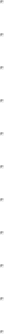<table>
<tr valign="top">
<td><br></td>
<td></td>
<td></td>
<td><hr></td>
</tr>
<tr valign="top">
<td><br></td>
<td></td>
<td></td>
<td><hr></td>
</tr>
<tr valign="top">
<td><br></td>
<td></td>
<td></td>
<td><hr></td>
</tr>
<tr valign="top">
<td><br></td>
<td></td>
<td></td>
<td><hr></td>
</tr>
<tr valign="top">
<td><br></td>
<td></td>
<td></td>
<td><hr></td>
</tr>
<tr valign="top">
<td><br></td>
<td></td>
<td></td>
<td><hr></td>
</tr>
<tr valign="top">
<td><br></td>
<td></td>
<td></td>
<td><hr></td>
</tr>
<tr valign="top">
<td><br></td>
<td></td>
<td></td>
<td><hr> </td>
</tr>
<tr valign="top">
<td><br></td>
<td></td>
<td></td>
<td><hr></td>
</tr>
<tr valign="top">
<td><br></td>
<td></td>
<td></td>
<td><hr></td>
</tr>
<tr valign="top">
<td><br></td>
<td></td>
<td></td>
<td><hr></td>
</tr>
</table>
